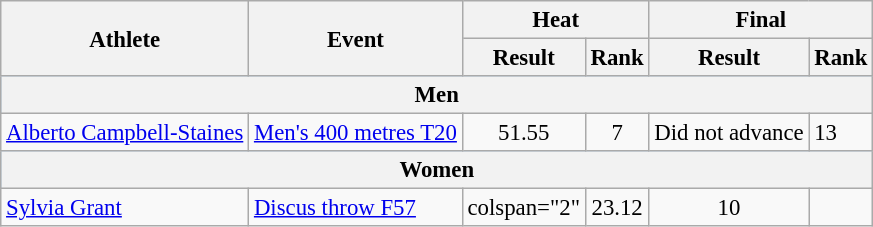<table class=wikitable style="font-size:95%">
<tr>
<th rowspan="2">Athlete</th>
<th rowspan="2">Event</th>
<th colspan="2">Heat</th>
<th colspan="2">Final</th>
</tr>
<tr>
<th>Result</th>
<th>Rank</th>
<th>Result</th>
<th>Rank</th>
</tr>
<tr style="background:#9acdff;">
<th colspan=8>Men</th>
</tr>
<tr>
<td><a href='#'>Alberto Campbell-Staines</a></td>
<td><a href='#'>Men's 400 metres T20</a></td>
<td align=center>51.55</td>
<td align=center>7</td>
<td>Did not advance</td>
<td>13</td>
</tr>
<tr style="background:#9acdff;">
<th colspan=8>Women</th>
</tr>
<tr>
<td><a href='#'>Sylvia Grant</a></td>
<td><a href='#'>Discus throw F57</a></td>
<td>colspan="2" </td>
<td align=center>23.12 <small></small></td>
<td align=center>10</td>
</tr>
</table>
